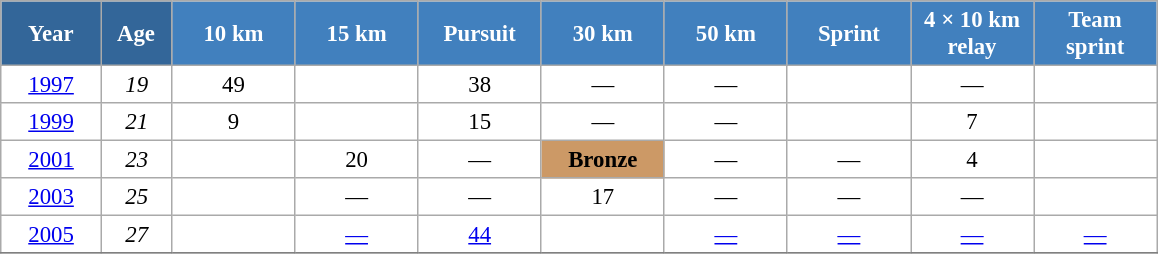<table class="wikitable" style="font-size:95%; text-align:center; border:grey solid 1px; border-collapse:collapse; background:#ffffff;">
<tr>
<th style="background-color:#369; color:white; width:60px;"> Year </th>
<th style="background-color:#369; color:white; width:40px;"> Age </th>
<th style="background-color:#4180be; color:white; width:75px;"> 10 km </th>
<th style="background-color:#4180be; color:white; width:75px;"> 15 km </th>
<th style="background-color:#4180be; color:white; width:75px;"> Pursuit </th>
<th style="background-color:#4180be; color:white; width:75px;"> 30 km </th>
<th style="background-color:#4180be; color:white; width:75px;"> 50 km </th>
<th style="background-color:#4180be; color:white; width:75px;"> Sprint </th>
<th style="background-color:#4180be; color:white; width:75px;"> 4 × 10 km <br> relay </th>
<th style="background-color:#4180be; color:white; width:75px;"> Team <br> sprint </th>
</tr>
<tr>
<td><a href='#'>1997</a></td>
<td><em>19</em></td>
<td>49</td>
<td></td>
<td>38</td>
<td>—</td>
<td>—</td>
<td></td>
<td>—</td>
<td></td>
</tr>
<tr>
<td><a href='#'>1999</a></td>
<td><em>21</em></td>
<td>9</td>
<td></td>
<td>15</td>
<td>—</td>
<td>—</td>
<td></td>
<td>7</td>
<td></td>
</tr>
<tr>
<td><a href='#'>2001</a></td>
<td><em>23</em></td>
<td></td>
<td>20</td>
<td>—</td>
<td bgcolor=cc9966><strong>Bronze</strong></td>
<td>—</td>
<td>—</td>
<td>4</td>
<td></td>
</tr>
<tr>
<td><a href='#'>2003</a></td>
<td><em>25</em></td>
<td></td>
<td>—</td>
<td>—</td>
<td>17</td>
<td>—</td>
<td>—</td>
<td>—</td>
<td></td>
</tr>
<tr>
<td><a href='#'>2005</a></td>
<td><em>27</em></td>
<td></td>
<td><a href='#'>—</a></td>
<td><a href='#'>44</a></td>
<td></td>
<td><a href='#'>—</a></td>
<td><a href='#'>—</a></td>
<td><a href='#'>—</a></td>
<td><a href='#'>—</a></td>
</tr>
<tr>
</tr>
</table>
